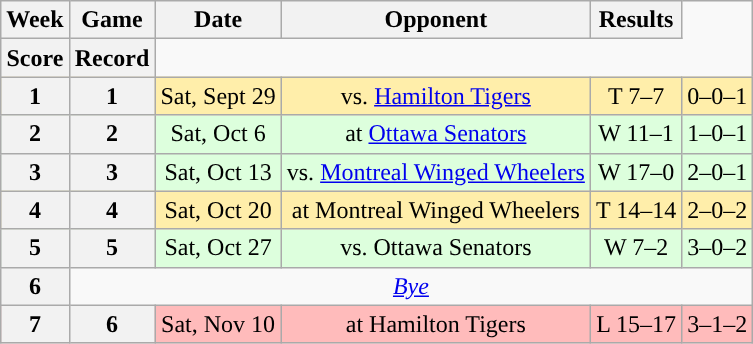<table class="wikitable" style="text-align:center">
<tr>
<th>Week</th>
<th>Game</th>
<th>Date</th>
<th>Opponent</th>
<th>Results</th>
</tr>
<tr>
<th>Score</th>
<th>Record</th>
</tr>
<tr style="background:#ffeeaa">
<th>1</th>
<th>1</th>
<td>Sat, Sept 29</td>
<td>vs. <a href='#'>Hamilton Tigers</a></td>
<td>T 7–7</td>
<td>0–0–1</td>
</tr>
<tr style="background:#ddffdd">
<th>2</th>
<th>2</th>
<td>Sat, Oct 6</td>
<td>at <a href='#'>Ottawa Senators</a></td>
<td>W 11–1</td>
<td>1–0–1</td>
</tr>
<tr style="background:#ddffdd">
<th>3</th>
<th>3</th>
<td>Sat, Oct 13</td>
<td>vs. <a href='#'>Montreal Winged Wheelers</a></td>
<td>W 17–0</td>
<td>2–0–1</td>
</tr>
<tr style="background:#ffeeaa">
<th>4</th>
<th>4</th>
<td>Sat, Oct 20</td>
<td>at Montreal Winged Wheelers</td>
<td>T 14–14</td>
<td>2–0–2</td>
</tr>
<tr style="background:#ddffdd">
<th>5</th>
<th>5</th>
<td>Sat, Oct 27</td>
<td>vs. Ottawa Senators</td>
<td>W 7–2</td>
<td>3–0–2</td>
</tr>
<tr>
<th>6</th>
<td colspan="7"><em><a href='#'>Bye</a></em></td>
</tr>
<tr style="background:#ffbbbb">
<th>7</th>
<th>6</th>
<td>Sat, Nov 10</td>
<td>at Hamilton Tigers</td>
<td>L 15–17</td>
<td>3–1–2</td>
</tr>
</table>
